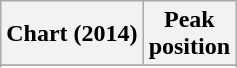<table class="wikitable sortable">
<tr>
<th>Chart (2014)</th>
<th>Peak<br>position</th>
</tr>
<tr>
</tr>
<tr>
</tr>
<tr>
</tr>
<tr>
</tr>
<tr>
</tr>
<tr>
</tr>
<tr>
</tr>
</table>
